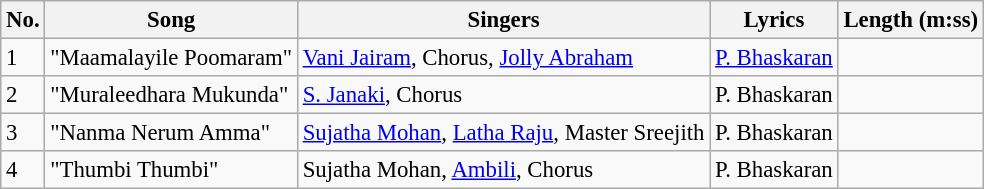<table class="wikitable" style="font-size:95%;">
<tr>
<th>No.</th>
<th>Song</th>
<th>Singers</th>
<th>Lyrics</th>
<th>Length (m:ss)</th>
</tr>
<tr>
<td>1</td>
<td>"Maamalayile Poomaram"</td>
<td><a href='#'>Vani Jairam</a>, Chorus, <a href='#'>Jolly Abraham</a></td>
<td><a href='#'>P. Bhaskaran</a></td>
<td></td>
</tr>
<tr>
<td>2</td>
<td>"Muraleedhara Mukunda"</td>
<td><a href='#'>S. Janaki</a>, Chorus</td>
<td>P. Bhaskaran</td>
<td></td>
</tr>
<tr>
<td>3</td>
<td>"Nanma Nerum Amma"</td>
<td><a href='#'>Sujatha Mohan</a>, <a href='#'>Latha Raju</a>, Master Sreejith</td>
<td>P. Bhaskaran</td>
<td></td>
</tr>
<tr>
<td>4</td>
<td>"Thumbi Thumbi"</td>
<td>Sujatha Mohan, <a href='#'>Ambili</a>, Chorus</td>
<td>P. Bhaskaran</td>
<td></td>
</tr>
</table>
